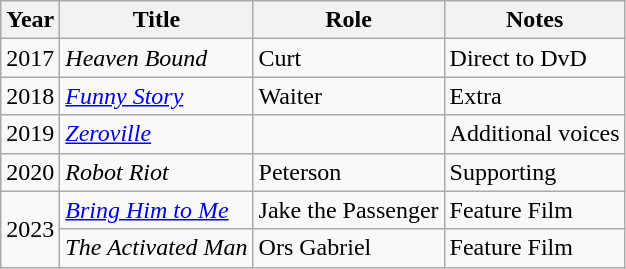<table class="wikitable sortable">
<tr>
<th>Year</th>
<th>Title</th>
<th>Role</th>
<th class="unsortable">Notes</th>
</tr>
<tr>
<td>2017</td>
<td><em>Heaven Bound</em></td>
<td>Curt</td>
<td>Direct to DvD</td>
</tr>
<tr>
<td>2018</td>
<td><em><a href='#'>Funny Story</a></em></td>
<td>Waiter</td>
<td>Extra</td>
</tr>
<tr>
<td>2019</td>
<td><em><a href='#'>Zeroville</a></em></td>
<td></td>
<td>Additional voices</td>
</tr>
<tr>
<td>2020</td>
<td><em>Robot Riot</em></td>
<td>Peterson</td>
<td>Supporting</td>
</tr>
<tr>
<td rowspan= "2">2023</td>
<td><em><a href='#'>Bring Him to Me</a></em></td>
<td>Jake the Passenger</td>
<td>Feature Film</td>
</tr>
<tr>
<td><em>The Activated Man</em></td>
<td>Ors Gabriel</td>
<td>Feature Film</td>
</tr>
</table>
